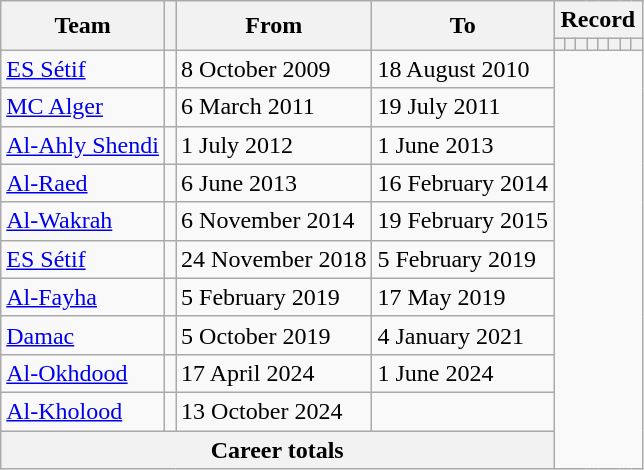<table class="wikitable" style="text-align: center">
<tr>
<th rowspan="2">Team</th>
<th rowspan="2"></th>
<th rowspan="2">From</th>
<th rowspan="2">To</th>
<th colspan="8">Record</th>
</tr>
<tr>
<th></th>
<th></th>
<th></th>
<th></th>
<th></th>
<th></th>
<th></th>
<th></th>
</tr>
<tr>
<td align=left><a href='#'>ES Sétif</a></td>
<td></td>
<td align=left>8 October 2009</td>
<td align=left>18 August 2010<br></td>
</tr>
<tr>
<td align=left><a href='#'>MC Alger</a></td>
<td></td>
<td align=left>6 March 2011</td>
<td align=left>19 July 2011<br></td>
</tr>
<tr>
<td align=left><a href='#'>Al-Ahly Shendi</a></td>
<td></td>
<td align=left>1 July 2012</td>
<td align=left>1 June 2013<br></td>
</tr>
<tr>
<td align=left><a href='#'>Al-Raed</a></td>
<td></td>
<td align=left>6 June 2013</td>
<td align=left>16 February 2014<br></td>
</tr>
<tr>
<td align=left><a href='#'>Al-Wakrah</a></td>
<td></td>
<td align=left>6 November 2014</td>
<td align=left>19 February 2015<br></td>
</tr>
<tr>
<td align=left><a href='#'>ES Sétif</a></td>
<td></td>
<td align=left>24 November 2018</td>
<td align=left>5 February 2019<br></td>
</tr>
<tr>
<td align=left><a href='#'>Al-Fayha</a></td>
<td></td>
<td align=left>5 February 2019</td>
<td align=left>17 May 2019<br></td>
</tr>
<tr>
<td align=left><a href='#'>Damac</a></td>
<td></td>
<td align=left>5 October 2019</td>
<td align=left>4 January 2021<br></td>
</tr>
<tr>
<td align=left><a href='#'>Al-Okhdood</a></td>
<td></td>
<td align=left>17 April 2024</td>
<td align=left>1 June 2024<br></td>
</tr>
<tr>
<td align=left><a href='#'>Al-Kholood</a></td>
<td></td>
<td align=left>13 October 2024</td>
<td align=left><br></td>
</tr>
<tr>
<th colspan=4>Career totals<br></th>
</tr>
</table>
